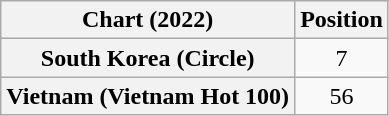<table class="wikitable plainrowheaders" style="text-align:center">
<tr>
<th scope="col">Chart (2022)</th>
<th scope="col">Position</th>
</tr>
<tr>
<th scope="row">South Korea (Circle)</th>
<td>7</td>
</tr>
<tr>
<th scope="row">Vietnam (Vietnam Hot 100)</th>
<td>56</td>
</tr>
</table>
